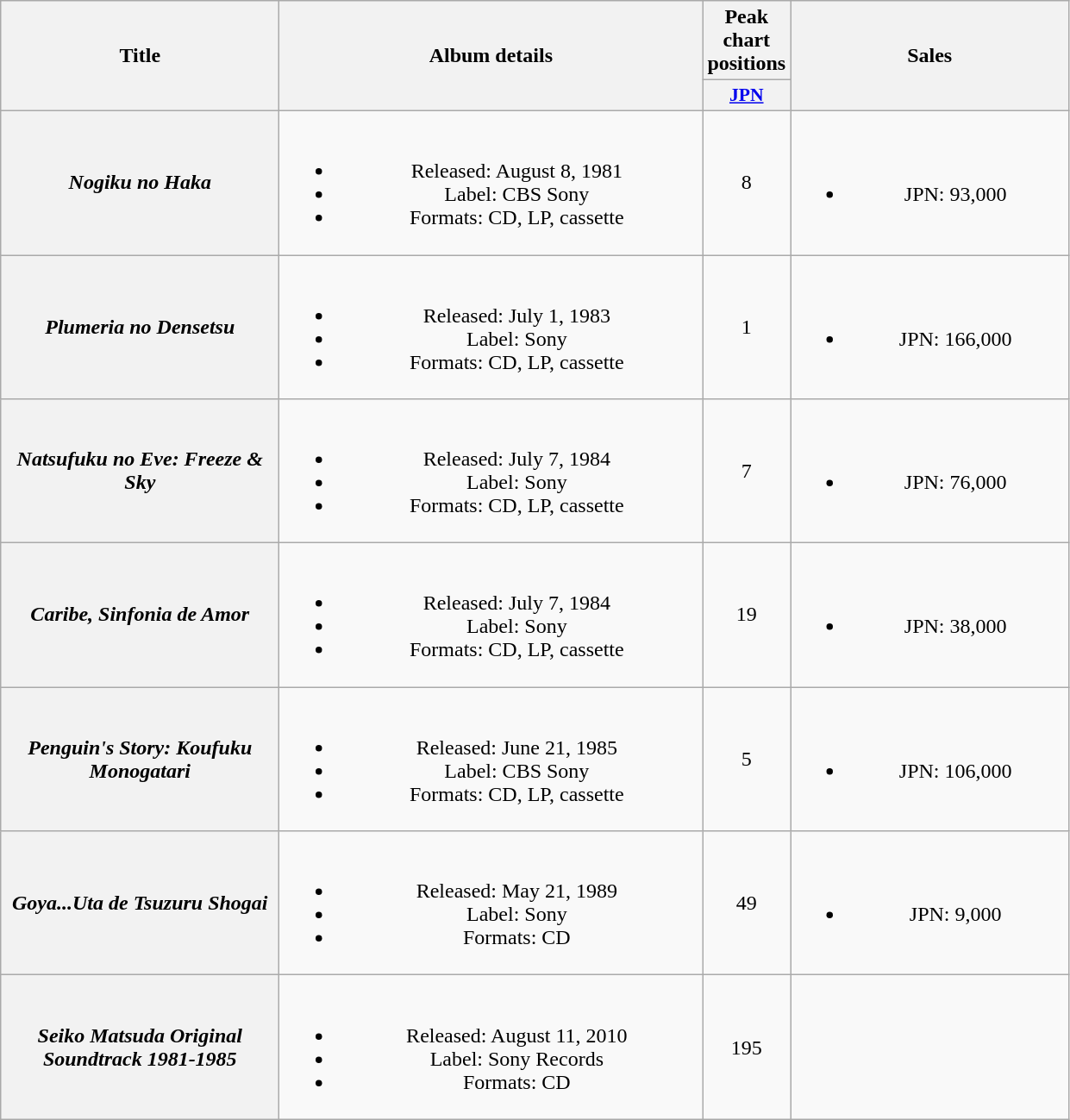<table class="wikitable plainrowheaders" style="text-align:center;" border="1">
<tr>
<th scope="col" rowspan="2" style="width:13em;">Title</th>
<th scope="col" rowspan="2" style="width:20em;">Album details</th>
<th scope="col" colspan="1">Peak chart positions</th>
<th scope="col" rowspan="2" style="width:13em;">Sales</th>
</tr>
<tr>
<th scope="col" style="width:2.5em;font-size:90%;"><a href='#'>JPN</a></th>
</tr>
<tr>
<th scope="row"><em>Nogiku no Haka</em></th>
<td><br><ul><li>Released: August 8, 1981</li><li>Label: CBS Sony</li><li>Formats: CD, LP, cassette</li></ul></td>
<td>8</td>
<td><br><ul><li>JPN: 93,000</li></ul></td>
</tr>
<tr>
<th scope="row"><em>Plumeria no Densetsu</em></th>
<td><br><ul><li>Released: July 1, 1983</li><li>Label: Sony</li><li>Formats: CD, LP, cassette</li></ul></td>
<td>1</td>
<td><br><ul><li>JPN: 166,000</li></ul></td>
</tr>
<tr>
<th scope="row"><em>Natsufuku no Eve: Freeze & Sky</em></th>
<td><br><ul><li>Released: July 7, 1984</li><li>Label: Sony</li><li>Formats: CD, LP, cassette</li></ul></td>
<td>7</td>
<td><br><ul><li>JPN: 76,000</li></ul></td>
</tr>
<tr>
<th scope="row"><em>Caribe, Sinfonia de Amor</em></th>
<td><br><ul><li>Released: July 7, 1984</li><li>Label: Sony</li><li>Formats: CD, LP, cassette</li></ul></td>
<td>19</td>
<td><br><ul><li>JPN: 38,000</li></ul></td>
</tr>
<tr>
<th scope="row"><em>Penguin's Story: Koufuku Monogatari</em></th>
<td><br><ul><li>Released: June 21, 1985</li><li>Label: CBS Sony</li><li>Formats: CD, LP, cassette</li></ul></td>
<td>5</td>
<td><br><ul><li>JPN: 106,000</li></ul></td>
</tr>
<tr>
<th scope="row"><em>Goya...Uta de Tsuzuru Shogai</em><br></th>
<td><br><ul><li>Released: May 21, 1989</li><li>Label: Sony</li><li>Formats: CD</li></ul></td>
<td>49</td>
<td><br><ul><li>JPN: 9,000</li></ul></td>
</tr>
<tr>
<th scope="row"><em>Seiko Matsuda Original Soundtrack 1981-1985</em></th>
<td><br><ul><li>Released: August 11, 2010</li><li>Label: Sony Records</li><li>Formats: CD</li></ul></td>
<td>195</td>
<td></td>
</tr>
</table>
